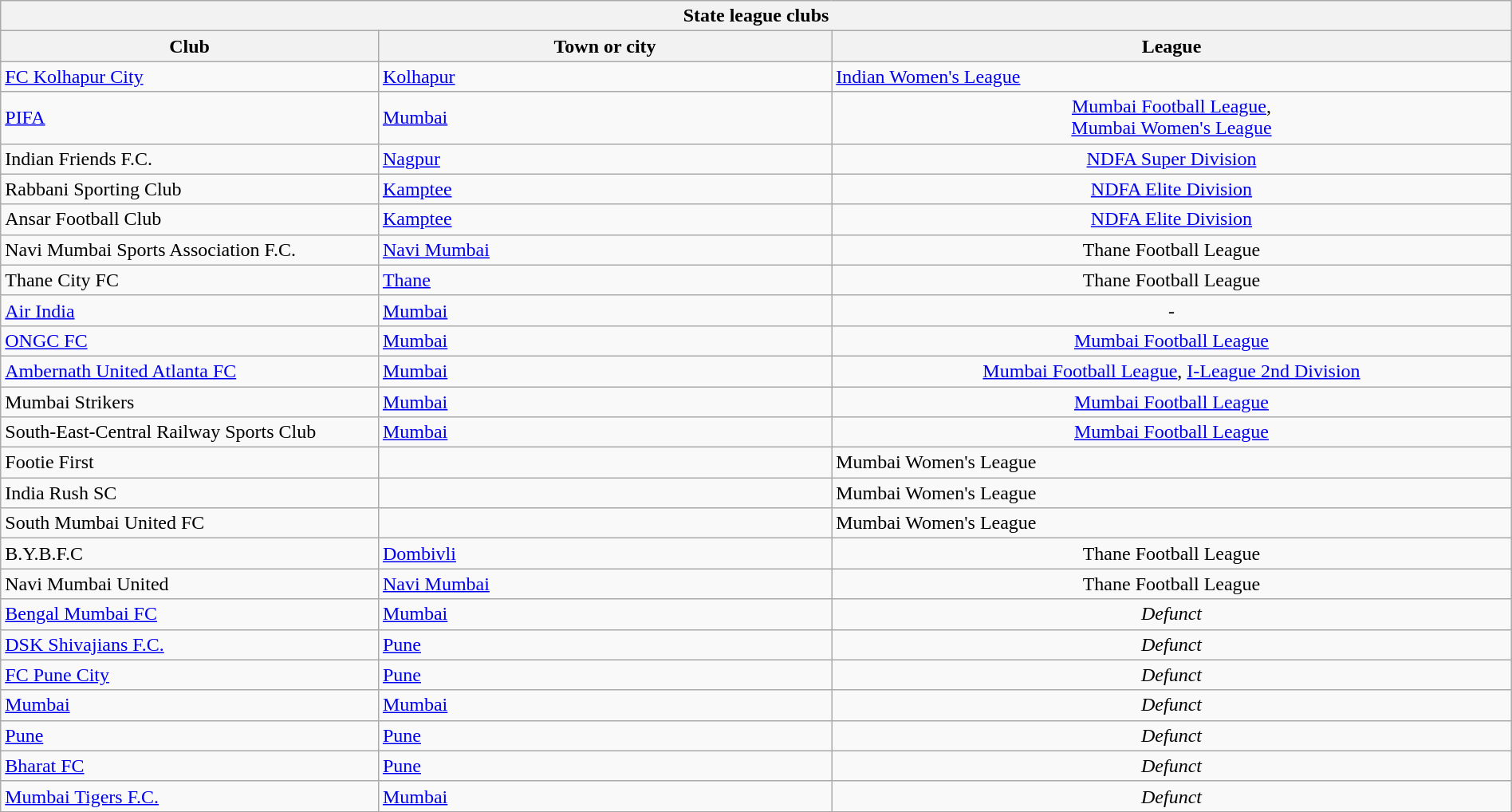<table class="wikitable sortable" width="100%">
<tr>
<th colspan="3">State league clubs</th>
</tr>
<tr>
<th !width="25%">Club</th>
<th width="30%">Town or city</th>
<th width="45%">League</th>
</tr>
<tr>
<td><a href='#'>FC Kolhapur City</a></td>
<td><a href='#'>Kolhapur</a></td>
<td aligh="center"><a href='#'>Indian Women's League</a></td>
</tr>
<tr>
<td><a href='#'>PIFA</a></td>
<td><a href='#'>Mumbai</a></td>
<td align="center"><a href='#'>Mumbai Football League</a>,<br><a href='#'>Mumbai Women's League</a></td>
</tr>
<tr>
<td>Indian Friends F.C.</td>
<td><a href='#'>Nagpur</a></td>
<td align="center"><a href='#'>NDFA Super Division</a></td>
</tr>
<tr>
<td>Rabbani Sporting Club</td>
<td><a href='#'>Kamptee</a></td>
<td align="center"><a href='#'>NDFA Elite Division</a></td>
</tr>
<tr>
<td>Ansar Football Club</td>
<td><a href='#'>Kamptee</a></td>
<td align="center"><a href='#'>NDFA Elite Division</a></td>
</tr>
<tr>
<td>Navi Mumbai Sports Association F.C.</td>
<td><a href='#'>Navi Mumbai</a></td>
<td align="center">Thane Football League</td>
</tr>
<tr>
<td>Thane City FC</td>
<td><a href='#'>Thane</a></td>
<td align="center">Thane Football League</td>
</tr>
<tr>
<td><a href='#'>Air India</a></td>
<td><a href='#'>Mumbai</a></td>
<td align="center">-</td>
</tr>
<tr>
<td><a href='#'>ONGC FC</a></td>
<td><a href='#'>Mumbai</a></td>
<td align="center"><a href='#'>Mumbai Football League</a></td>
</tr>
<tr>
<td><a href='#'>Ambernath United Atlanta FC</a></td>
<td><a href='#'>Mumbai</a></td>
<td align="center"><a href='#'>Mumbai Football League</a>, <a href='#'>I-League 2nd Division</a></td>
</tr>
<tr>
<td>Mumbai Strikers</td>
<td><a href='#'>Mumbai</a></td>
<td align="center"><a href='#'>Mumbai Football League</a></td>
</tr>
<tr>
<td>South-East-Central Railway Sports Club</td>
<td><a href='#'>Mumbai</a></td>
<td align="center"><a href='#'>Mumbai Football League</a></td>
</tr>
<tr>
<td>Footie First</td>
<td></td>
<td>Mumbai Women's League</td>
</tr>
<tr>
<td>India Rush SC</td>
<td></td>
<td>Mumbai Women's League</td>
</tr>
<tr>
<td>South Mumbai United FC</td>
<td></td>
<td>Mumbai Women's League</td>
</tr>
<tr>
<td>B.Y.B.F.C</td>
<td><a href='#'>Dombivli</a></td>
<td align="center">Thane Football League</td>
</tr>
<tr>
<td>Navi Mumbai United</td>
<td><a href='#'>Navi Mumbai</a></td>
<td align="center">Thane Football League</td>
</tr>
<tr>
<td><a href='#'>Bengal Mumbai FC</a></td>
<td><a href='#'>Mumbai</a></td>
<td align="center"><em>Defunct</em></td>
</tr>
<tr>
<td><a href='#'>DSK Shivajians F.C.</a></td>
<td><a href='#'>Pune</a></td>
<td align="center"><em>Defunct</em></td>
</tr>
<tr>
<td><a href='#'>FC Pune City</a></td>
<td><a href='#'>Pune</a></td>
<td align="center"><em>Defunct</em></td>
</tr>
<tr>
<td><a href='#'>Mumbai</a></td>
<td><a href='#'>Mumbai</a></td>
<td align="center"><em>Defunct</em></td>
</tr>
<tr>
<td><a href='#'>Pune</a></td>
<td><a href='#'>Pune</a></td>
<td align="center"><em>Defunct</em></td>
</tr>
<tr>
<td><a href='#'>Bharat FC</a></td>
<td><a href='#'>Pune</a></td>
<td align="center"><em>Defunct</em></td>
</tr>
<tr>
<td><a href='#'>Mumbai Tigers F.C.</a></td>
<td><a href='#'>Mumbai</a></td>
<td align="center"><em>Defunct</em></td>
</tr>
</table>
